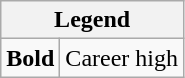<table class="wikitable mw-collapsible mw-collapsed">
<tr>
<th colspan="2">Legend</th>
</tr>
<tr>
<td><strong>Bold</strong></td>
<td>Career high</td>
</tr>
</table>
